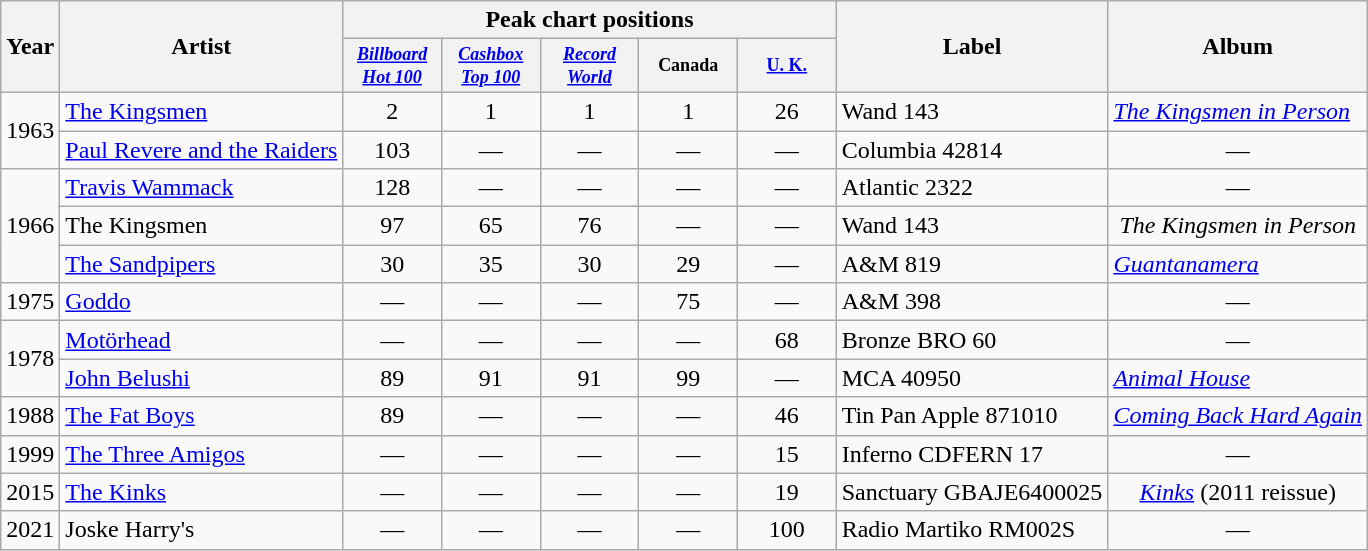<table class="wikitable plainrowheaders">
<tr>
<th rowspan="2">Year</th>
<th rowspan="2">Artist</th>
<th colspan="5">Peak chart positions</th>
<th rowspan="2">Label</th>
<th rowspan="2">Album</th>
</tr>
<tr>
<th style="width:5em;font-size:75%"><em><a href='#'>Billboard Hot 100</a></em></th>
<th style="width:5em;font-size:75%"><em><a href='#'>Cashbox Top 100</a></em></th>
<th style="width:5em;font-size:75%"><em><a href='#'>Record World</a></em></th>
<th style="width:5em;font-size:75%">Canada</th>
<th style="width:5em;font-size:75%"><a href='#'>U. K.</a></th>
</tr>
<tr>
<td rowspan="2">1963</td>
<td><a href='#'>The Kingsmen</a></td>
<td align="center">2</td>
<td align="center">1</td>
<td align="center">1</td>
<td align="center">1</td>
<td align="center">26</td>
<td>Wand 143</td>
<td><em><a href='#'>The Kingsmen in Person</a></em></td>
</tr>
<tr>
<td><a href='#'>Paul Revere and the Raiders</a></td>
<td align="center">103</td>
<td align="center">—</td>
<td align="center">—</td>
<td align="center">—</td>
<td align="center">—</td>
<td>Columbia 42814</td>
<td align="center">—</td>
</tr>
<tr>
<td rowspan="3">1966</td>
<td><a href='#'>Travis Wammack</a></td>
<td align="center">128</td>
<td align="center">—</td>
<td align="center">—</td>
<td align="center">—</td>
<td align="center">—</td>
<td>Atlantic 2322</td>
<td align="center">—</td>
</tr>
<tr>
<td>The Kingsmen</td>
<td align="center">97</td>
<td align="center">65</td>
<td align="center">76</td>
<td align="center">—</td>
<td align="center">—</td>
<td>Wand 143</td>
<td align="center"><em>The Kingsmen in Person</em></td>
</tr>
<tr>
<td><a href='#'>The Sandpipers</a></td>
<td align="center">30</td>
<td align="center">35</td>
<td align="center">30</td>
<td align="center">29</td>
<td align="center">—</td>
<td>A&M 819</td>
<td><em><a href='#'>Guantanamera</a></em></td>
</tr>
<tr>
<td>1975</td>
<td><a href='#'>Goddo</a></td>
<td align="center">—</td>
<td align="center">—</td>
<td align="center">—</td>
<td align="center">75</td>
<td align="center">—</td>
<td>A&M 398</td>
<td align="center">—</td>
</tr>
<tr>
<td rowspan="2">1978</td>
<td><a href='#'>Motörhead</a></td>
<td align="center">—</td>
<td align="center">—</td>
<td align="center">—</td>
<td align="center">—</td>
<td align="center">68</td>
<td>Bronze BRO 60</td>
<td align="center">—</td>
</tr>
<tr>
<td><a href='#'>John Belushi</a></td>
<td align="center">89</td>
<td align="center">91</td>
<td align="center">91</td>
<td align="center">99</td>
<td align="center">—</td>
<td>MCA 40950</td>
<td><em><a href='#'>Animal House</a></em></td>
</tr>
<tr>
<td>1988</td>
<td><a href='#'>The Fat Boys</a></td>
<td align="center">89</td>
<td align="center">—</td>
<td align="center">—</td>
<td align="center">—</td>
<td align="center">46</td>
<td>Tin Pan Apple 871010</td>
<td><em><a href='#'>Coming Back Hard Again</a></em></td>
</tr>
<tr>
<td>1999</td>
<td><a href='#'>The Three Amigos</a></td>
<td align="center">—</td>
<td align="center">—</td>
<td align="center">—</td>
<td align="center">—</td>
<td align="center">15</td>
<td>Inferno CDFERN 17</td>
<td align="center">—</td>
</tr>
<tr>
<td>2015</td>
<td><a href='#'>The Kinks</a></td>
<td align="center">—</td>
<td align="center">—</td>
<td align="center">—</td>
<td align="center">—</td>
<td align="center">19</td>
<td>Sanctuary GBAJE6400025</td>
<td align="center"><em><a href='#'>Kinks</a></em> (2011 reissue)</td>
</tr>
<tr>
<td>2021</td>
<td>Joske Harry's</td>
<td align="center">—</td>
<td align="center">—</td>
<td align="center">—</td>
<td align="center">—</td>
<td align="center">100</td>
<td>Radio Martiko RM002S</td>
<td align="center">—</td>
</tr>
</table>
